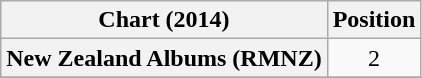<table class="wikitable sortable plainrowheaders">
<tr>
<th>Chart (2014)</th>
<th>Position</th>
</tr>
<tr>
<th scope="row">New Zealand Albums (RMNZ)</th>
<td style="text-align:center;">2</td>
</tr>
<tr>
</tr>
</table>
